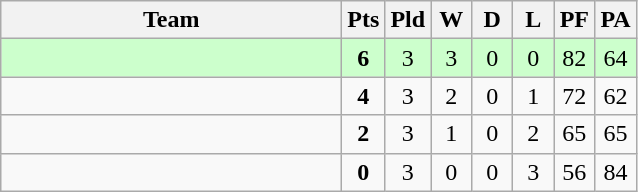<table class=wikitable style="text-align:center">
<tr>
<th width=220>Team</th>
<th width=20>Pts</th>
<th width=20>Pld</th>
<th width=20>W</th>
<th width=20>D</th>
<th width=20>L</th>
<th width=20>PF</th>
<th width=20>PA</th>
</tr>
<tr bgcolor=#ccffcc>
<td align=left></td>
<td><strong>6</strong></td>
<td>3</td>
<td>3</td>
<td>0</td>
<td>0</td>
<td>82</td>
<td>64</td>
</tr>
<tr bgcolor=>
<td align=left></td>
<td><strong>4</strong></td>
<td>3</td>
<td>2</td>
<td>0</td>
<td>1</td>
<td>72</td>
<td>62</td>
</tr>
<tr bgcolor=>
<td align=left></td>
<td><strong>2</strong></td>
<td>3</td>
<td>1</td>
<td>0</td>
<td>2</td>
<td>65</td>
<td>65</td>
</tr>
<tr bgcolor=>
<td align=left></td>
<td><strong>0</strong></td>
<td>3</td>
<td>0</td>
<td>0</td>
<td>3</td>
<td>56</td>
<td>84</td>
</tr>
</table>
